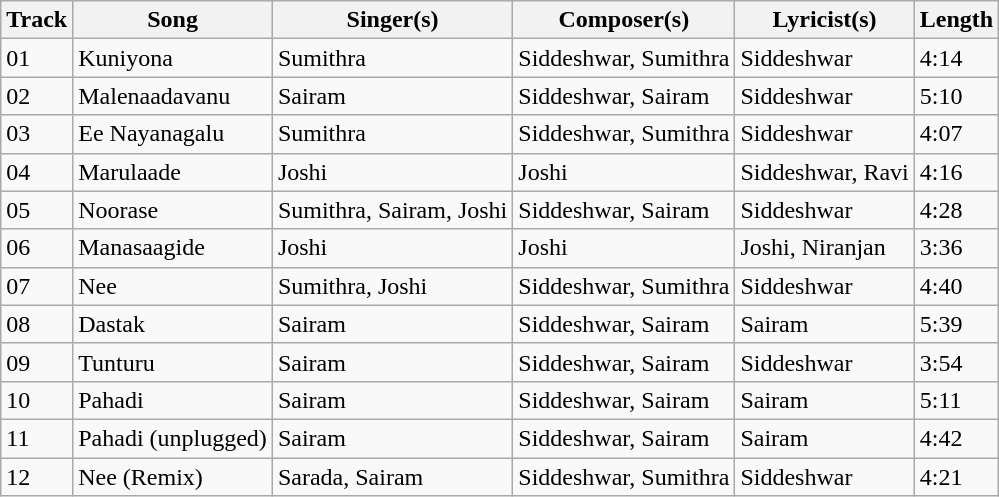<table class="wikitable">
<tr>
<th>Track</th>
<th>Song</th>
<th>Singer(s)</th>
<th>Composer(s)</th>
<th>Lyricist(s)</th>
<th>Length</th>
</tr>
<tr>
<td>01</td>
<td>Kuniyona</td>
<td>Sumithra</td>
<td>Siddeshwar, Sumithra</td>
<td>Siddeshwar</td>
<td>4:14</td>
</tr>
<tr>
<td>02</td>
<td>Malenaadavanu</td>
<td>Sairam</td>
<td>Siddeshwar, Sairam</td>
<td>Siddeshwar</td>
<td>5:10</td>
</tr>
<tr>
<td>03</td>
<td>Ee Nayanagalu</td>
<td>Sumithra</td>
<td>Siddeshwar, Sumithra</td>
<td>Siddeshwar</td>
<td>4:07</td>
</tr>
<tr>
<td>04</td>
<td>Marulaade</td>
<td>Joshi</td>
<td>Joshi</td>
<td>Siddeshwar, Ravi</td>
<td>4:16</td>
</tr>
<tr>
<td>05</td>
<td>Noorase</td>
<td>Sumithra, Sairam, Joshi</td>
<td>Siddeshwar, Sairam</td>
<td>Siddeshwar</td>
<td>4:28</td>
</tr>
<tr>
<td>06</td>
<td>Manasaagide</td>
<td>Joshi</td>
<td>Joshi</td>
<td>Joshi, Niranjan</td>
<td>3:36</td>
</tr>
<tr>
<td>07</td>
<td>Nee</td>
<td>Sumithra, Joshi</td>
<td>Siddeshwar, Sumithra</td>
<td>Siddeshwar</td>
<td>4:40</td>
</tr>
<tr>
<td>08</td>
<td>Dastak</td>
<td>Sairam</td>
<td>Siddeshwar, Sairam</td>
<td>Sairam</td>
<td>5:39</td>
</tr>
<tr>
<td>09</td>
<td>Tunturu</td>
<td>Sairam</td>
<td>Siddeshwar, Sairam</td>
<td>Siddeshwar</td>
<td>3:54</td>
</tr>
<tr>
<td>10</td>
<td>Pahadi</td>
<td>Sairam</td>
<td>Siddeshwar, Sairam</td>
<td>Sairam</td>
<td>5:11</td>
</tr>
<tr>
<td>11</td>
<td>Pahadi (unplugged)</td>
<td>Sairam</td>
<td>Siddeshwar, Sairam</td>
<td>Sairam</td>
<td>4:42</td>
</tr>
<tr>
<td>12</td>
<td>Nee (Remix)</td>
<td>Sarada, Sairam</td>
<td>Siddeshwar, Sumithra</td>
<td>Siddeshwar</td>
<td>4:21</td>
</tr>
</table>
